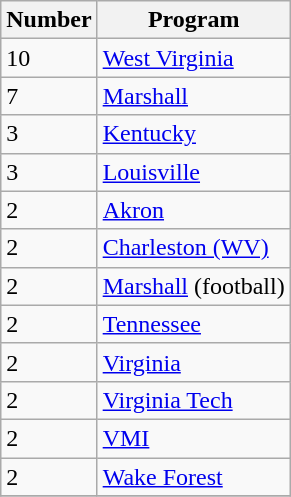<table class="wikitable">
<tr>
<th>Number</th>
<th>Program</th>
</tr>
<tr>
<td>10</td>
<td><a href='#'>West Virginia</a></td>
</tr>
<tr>
<td>7</td>
<td><a href='#'>Marshall</a></td>
</tr>
<tr>
<td>3</td>
<td><a href='#'>Kentucky</a></td>
</tr>
<tr>
<td>3</td>
<td><a href='#'>Louisville</a></td>
</tr>
<tr>
<td>2</td>
<td><a href='#'>Akron</a></td>
</tr>
<tr>
<td>2</td>
<td><a href='#'>Charleston (WV)</a></td>
</tr>
<tr>
<td>2</td>
<td><a href='#'>Marshall</a> (football)</td>
</tr>
<tr>
<td>2</td>
<td><a href='#'>Tennessee</a></td>
</tr>
<tr>
<td>2</td>
<td><a href='#'>Virginia</a></td>
</tr>
<tr>
<td>2</td>
<td><a href='#'>Virginia Tech</a></td>
</tr>
<tr>
<td>2</td>
<td><a href='#'>VMI</a></td>
</tr>
<tr>
<td>2</td>
<td><a href='#'>Wake Forest</a></td>
</tr>
<tr>
</tr>
</table>
